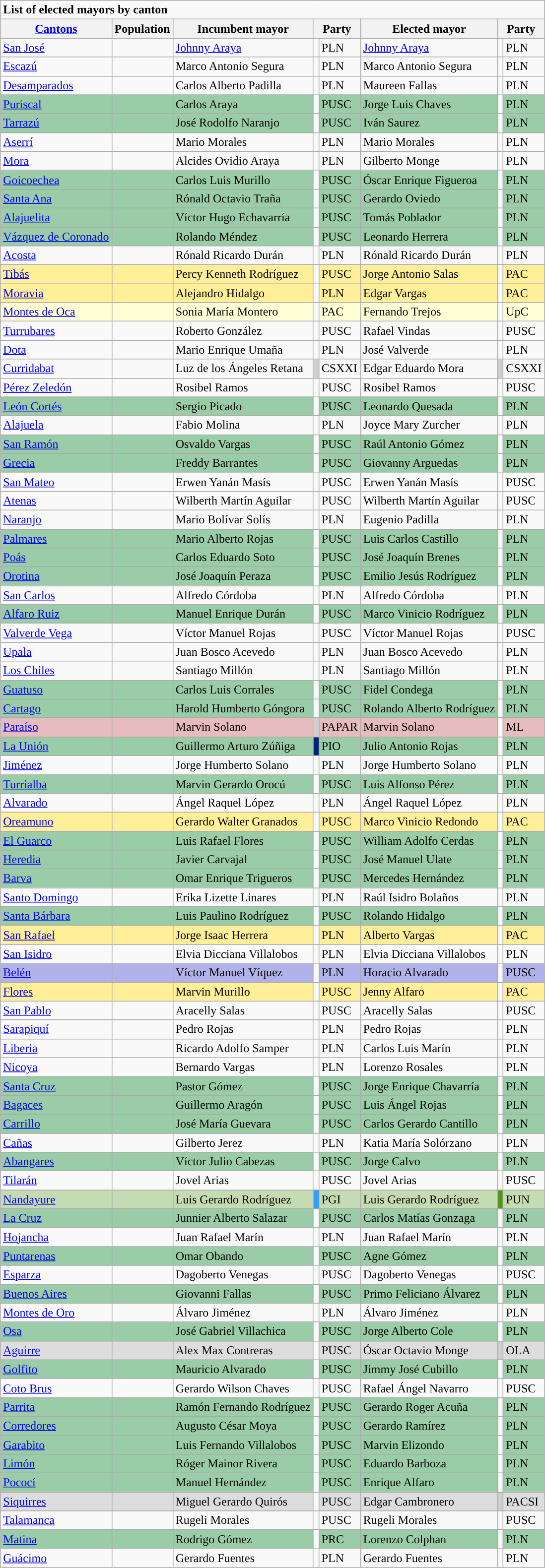<table role="presentation" class="wikitable collapsible autocollapse">
<tr>
<td colspan=8><strong>List of elected mayors by canton</strong></td>
</tr>
<tr>
<th><a href='#'>Cantons</a></th>
<th>Population</th>
<th>Incumbent mayor</th>
<th colspan=2>Party</th>
<th>Elected mayor</th>
<th colspan=2>Party</th>
</tr>
<tr>
<td><a href='#'>San José</a></td>
<td style="text-align: right"></td>
<td><a href='#'>Johnny Araya</a></td>
<td></td>
<td>PLN</td>
<td><a href='#'>Johnny Araya</a></td>
<td></td>
<td>PLN</td>
</tr>
<tr>
<td><a href='#'>Escazú</a></td>
<td style="text-align: right"></td>
<td>Marco Antonio Segura</td>
<td></td>
<td>PLN</td>
<td>Marco Antonio Segura</td>
<td></td>
<td>PLN</td>
</tr>
<tr>
<td><a href='#'>Desamparados</a></td>
<td style="text-align: right"></td>
<td>Carlos Alberto Padilla</td>
<td></td>
<td>PLN</td>
<td>Maureen Fallas</td>
<td></td>
<td>PLN</td>
</tr>
<tr>
<td bgcolor="#99cca7"><a href='#'>Puriscal</a></td>
<td bgcolor="#99cca7" style="text-align: right"></td>
<td bgcolor="#99cca7">Carlos Araya</td>
<td></td>
<td bgcolor="#99cca7">PUSC</td>
<td bgcolor="#99cca7">Jorge Luis Chaves</td>
<td></td>
<td bgcolor="#99cca7">PLN</td>
</tr>
<tr>
<td bgcolor="#99cca7"><a href='#'>Tarrazú</a></td>
<td bgcolor="#99cca7" style="text-align: right"></td>
<td bgcolor="#99cca7">José Rodolfo Naranjo</td>
<td></td>
<td bgcolor="#99cca7">PUSC</td>
<td bgcolor="#99cca7">Iván Saurez</td>
<td></td>
<td bgcolor="#99cca7">PLN</td>
</tr>
<tr>
<td><a href='#'>Aserrí</a></td>
<td style="text-align: right"></td>
<td>Mario Morales</td>
<td></td>
<td>PLN</td>
<td>Mario Morales</td>
<td></td>
<td>PLN</td>
</tr>
<tr>
<td><a href='#'>Mora</a></td>
<td style="text-align: right"></td>
<td>Alcides Ovidio Araya</td>
<td></td>
<td>PLN</td>
<td>Gilberto Monge</td>
<td></td>
<td>PLN</td>
</tr>
<tr>
<td bgcolor="#99cca7"><a href='#'>Goicoechea</a></td>
<td bgcolor="#99cca7" style="text-align: right"></td>
<td bgcolor="#99cca7">Carlos Luis Murillo</td>
<td></td>
<td bgcolor="#99cca7">PUSC</td>
<td bgcolor="#99cca7">Óscar Enrique Figueroa</td>
<td></td>
<td bgcolor="#99cca7">PLN</td>
</tr>
<tr>
<td bgcolor="#99cca7"><a href='#'>Santa Ana</a></td>
<td bgcolor="#99cca7" style="text-align: right"></td>
<td bgcolor="#99cca7">Rónald Octavio Traña</td>
<td></td>
<td bgcolor="#99cca7">PUSC</td>
<td bgcolor="#99cca7">Gerardo Oviedo</td>
<td></td>
<td bgcolor="#99cca7">PLN</td>
</tr>
<tr>
<td bgcolor="#99cca7"><a href='#'>Alajuelita</a></td>
<td bgcolor="#99cca7" style="text-align: right"></td>
<td bgcolor="#99cca7">Víctor Hugo Echavarría</td>
<td></td>
<td bgcolor="#99cca7">PUSC</td>
<td bgcolor="#99cca7">Tomás Poblador</td>
<td></td>
<td bgcolor="#99cca7">PLN</td>
</tr>
<tr>
<td bgcolor="#99cca7"><a href='#'>Vázquez de Coronado</a></td>
<td bgcolor="#99cca7" style="text-align: right"></td>
<td bgcolor="#99cca7">Rolando Méndez</td>
<td></td>
<td bgcolor="#99cca7">PUSC</td>
<td bgcolor="#99cca7">Leonardo Herrera</td>
<td></td>
<td bgcolor="#99cca7">PLN</td>
</tr>
<tr>
<td><a href='#'>Acosta</a></td>
<td style="text-align: right"></td>
<td>Rónald Ricardo Durán</td>
<td></td>
<td>PLN</td>
<td>Rónald Ricardo Durán</td>
<td></td>
<td>PLN</td>
</tr>
<tr>
<td bgcolor="#ffef99"><a href='#'>Tibás</a></td>
<td bgcolor="#ffef99" style="text-align: right"></td>
<td bgcolor="#ffef99">Percy Kenneth Rodríguez</td>
<td></td>
<td bgcolor="#ffef99">PUSC</td>
<td bgcolor="#ffef99">Jorge Antonio Salas</td>
<td></td>
<td bgcolor="#ffef99">PAC</td>
</tr>
<tr>
<td bgcolor="#ffef99"><a href='#'>Moravia</a></td>
<td bgcolor="#ffef99" style="text-align: right"></td>
<td bgcolor="#ffef99">Alejandro Hidalgo</td>
<td></td>
<td bgcolor="#ffef99">PLN</td>
<td bgcolor="#ffef99">Edgar Vargas</td>
<td></td>
<td bgcolor="#ffef99">PAC</td>
</tr>
<tr>
<td bgcolor="#ffffd6"><a href='#'>Montes de Oca</a></td>
<td bgcolor="#ffffd6" style="text-align: right"></td>
<td bgcolor="#ffffd6">Sonia María Montero</td>
<td></td>
<td bgcolor="#ffffd6">PAC</td>
<td bgcolor="#ffffd6">Fernando Trejos</td>
<td></td>
<td bgcolor="#ffffd6">UpC</td>
</tr>
<tr>
<td><a href='#'>Turrubares</a></td>
<td style="text-align: right"></td>
<td>Roberto González</td>
<td></td>
<td>PUSC</td>
<td>Rafael Vindas</td>
<td></td>
<td>PUSC</td>
</tr>
<tr>
<td><a href='#'>Dota</a></td>
<td style="text-align: right"></td>
<td>Mario Enrique Umaña</td>
<td></td>
<td>PLN</td>
<td>José Valverde</td>
<td></td>
<td>PLN</td>
</tr>
<tr>
<td><a href='#'>Curridabat</a></td>
<td style="text-align: right"></td>
<td>Luz de los Ángeles Retana</td>
<td bgcolor="#cfcfcf"></td>
<td>CSXXI</td>
<td>Edgar Eduardo Mora</td>
<td bgcolor="#cfcfcf"></td>
<td>CSXXI</td>
</tr>
<tr>
<td><a href='#'>Pérez Zeledón</a></td>
<td style="text-align: right"></td>
<td>Rosibel Ramos</td>
<td></td>
<td>PUSC</td>
<td>Rosibel Ramos</td>
<td></td>
<td>PUSC</td>
</tr>
<tr>
<td bgcolor="#99cca7"><a href='#'>León Cortés</a></td>
<td bgcolor="#99cca7" style="text-align: right"></td>
<td bgcolor="#99cca7">Sergio Picado</td>
<td></td>
<td bgcolor="#99cca7">PUSC</td>
<td bgcolor="#99cca7">Leonardo Quesada</td>
<td></td>
<td bgcolor="#99cca7">PLN</td>
</tr>
<tr>
<td><a href='#'>Alajuela</a></td>
<td style="text-align: right"></td>
<td>Fabio Molina</td>
<td></td>
<td>PLN</td>
<td>Joyce Mary Zurcher</td>
<td></td>
<td>PLN</td>
</tr>
<tr>
<td bgcolor="#99cca7"><a href='#'>San Ramón</a></td>
<td bgcolor="#99cca7" style="text-align: right"></td>
<td bgcolor="#99cca7">Osvaldo Vargas</td>
<td></td>
<td bgcolor="#99cca7">PUSC</td>
<td bgcolor="#99cca7">Raúl Antonio Gómez</td>
<td></td>
<td bgcolor="#99cca7">PLN</td>
</tr>
<tr>
<td bgcolor="#99cca7"><a href='#'>Grecia</a></td>
<td bgcolor="#99cca7" style="text-align: right"></td>
<td bgcolor="#99cca7">Freddy Barrantes</td>
<td></td>
<td bgcolor="#99cca7">PUSC</td>
<td bgcolor="#99cca7">Giovanny Arguedas</td>
<td></td>
<td bgcolor="#99cca7">PLN</td>
</tr>
<tr>
<td><a href='#'>San Mateo</a></td>
<td style="text-align: right"></td>
<td>Erwen Yanán Masís</td>
<td></td>
<td>PUSC</td>
<td>Erwen Yanán Masís</td>
<td></td>
<td>PUSC</td>
</tr>
<tr>
<td><a href='#'>Atenas</a></td>
<td style="text-align: right"></td>
<td>Wilberth Martín Aguilar</td>
<td></td>
<td>PUSC</td>
<td>Wilberth Martín Aguilar</td>
<td></td>
<td>PUSC</td>
</tr>
<tr>
<td><a href='#'>Naranjo</a></td>
<td style="text-align: right"></td>
<td>Mario Bolívar Solís</td>
<td></td>
<td>PLN</td>
<td>Eugenio Padilla</td>
<td></td>
<td>PLN</td>
</tr>
<tr>
<td bgcolor="#99cca7"><a href='#'>Palmares</a></td>
<td bgcolor="#99cca7" style="text-align: right"></td>
<td bgcolor="#99cca7">Mario Alberto Rojas</td>
<td></td>
<td bgcolor="#99cca7">PUSC</td>
<td bgcolor="#99cca7">Luis Carlos Castillo</td>
<td></td>
<td bgcolor="#99cca7">PLN</td>
</tr>
<tr>
<td bgcolor="#99cca7"><a href='#'>Poás</a></td>
<td bgcolor="#99cca7" style="text-align: right"></td>
<td bgcolor="#99cca7">Carlos Eduardo Soto</td>
<td></td>
<td bgcolor="#99cca7">PUSC</td>
<td bgcolor="#99cca7">José Joaquín Brenes</td>
<td></td>
<td bgcolor="#99cca7">PLN</td>
</tr>
<tr>
<td bgcolor="#99cca7"><a href='#'>Orotina</a></td>
<td bgcolor="#99cca7" style="text-align: right"></td>
<td bgcolor="#99cca7">José Joaquín Peraza</td>
<td></td>
<td bgcolor="#99cca7">PUSC</td>
<td bgcolor="#99cca7">Emilio Jesús Rodríguez</td>
<td></td>
<td bgcolor="#99cca7">PLN</td>
</tr>
<tr>
<td><a href='#'>San Carlos</a></td>
<td style="text-align: right"></td>
<td>Alfredo Córdoba</td>
<td></td>
<td>PLN</td>
<td>Alfredo Córdoba</td>
<td></td>
<td>PLN</td>
</tr>
<tr>
<td bgcolor="#99cca7"><a href='#'>Alfaro Ruiz</a></td>
<td bgcolor="#99cca7" style="text-align: right"></td>
<td bgcolor="#99cca7">Manuel Enrique Durán</td>
<td></td>
<td bgcolor="#99cca7">PUSC</td>
<td bgcolor="#99cca7">Marco Vinicio Rodríguez</td>
<td></td>
<td bgcolor="#99cca7">PLN</td>
</tr>
<tr>
<td><a href='#'>Valverde Vega</a></td>
<td style="text-align: right"></td>
<td>Víctor Manuel Rojas</td>
<td></td>
<td>PUSC</td>
<td>Víctor Manuel Rojas</td>
<td></td>
<td>PUSC</td>
</tr>
<tr>
<td><a href='#'>Upala</a></td>
<td style="text-align: right"></td>
<td>Juan Bosco Acevedo</td>
<td></td>
<td>PLN</td>
<td>Juan Bosco Acevedo</td>
<td></td>
<td>PLN</td>
</tr>
<tr>
<td><a href='#'>Los Chiles</a></td>
<td style="text-align: right"></td>
<td>Santiago Millón</td>
<td></td>
<td>PLN</td>
<td>Santiago Millón</td>
<td></td>
<td>PLN</td>
</tr>
<tr>
<td bgcolor="#99cca7"><a href='#'>Guatuso</a></td>
<td bgcolor="#99cca7" style="text-align: right"></td>
<td bgcolor="#99cca7">Carlos Luis Corrales</td>
<td></td>
<td bgcolor="#99cca7">PUSC</td>
<td bgcolor="#99cca7">Fidel Condega</td>
<td></td>
<td bgcolor="#99cca7">PLN</td>
</tr>
<tr>
<td bgcolor="#99cca7"><a href='#'>Cartago</a></td>
<td bgcolor="#99cca7" style="text-align: right"></td>
<td bgcolor="#99cca7">Harold Humberto Góngora</td>
<td></td>
<td bgcolor="#99cca7">PUSC</td>
<td bgcolor="#99cca7">Rolando Alberto Rodríguez</td>
<td></td>
<td bgcolor="#99cca7">PLN</td>
</tr>
<tr>
<td bgcolor="#e7bcbe"><a href='#'>Paraíso</a></td>
<td bgcolor="#e7bcbe" style="text-align: right"></td>
<td bgcolor="#e7bcbe">Marvin Solano</td>
<td bgcolor="#cfcfcf"></td>
<td bgcolor="#e7bcbe">PAPAR</td>
<td bgcolor="#e7bcbe">Marvin Solano</td>
<td></td>
<td bgcolor="#e7bcbe">ML</td>
</tr>
<tr>
<td bgcolor="#99cca7"><a href='#'>La Unión</a></td>
<td bgcolor="#99cca7" style="text-align: right"></td>
<td bgcolor="#99cca7">Guillermo Arturo Zúñiga</td>
<td bgcolor="#002373"></td>
<td bgcolor="#99cca7">PIO</td>
<td bgcolor="#99cca7">Julio Antonio Rojas</td>
<td></td>
<td bgcolor="#99cca7">PLN</td>
</tr>
<tr>
<td><a href='#'>Jiménez</a></td>
<td style="text-align: right"></td>
<td>Jorge Humberto Solano</td>
<td></td>
<td>PLN</td>
<td>Jorge Humberto Solano</td>
<td></td>
<td>PLN</td>
</tr>
<tr>
<td bgcolor="#99cca7"><a href='#'>Turrialba</a></td>
<td bgcolor="#99cca7" style="text-align: right"></td>
<td bgcolor="#99cca7">Marvin Gerardo Orocú</td>
<td></td>
<td bgcolor="#99cca7">PUSC</td>
<td bgcolor="#99cca7">Luis Alfonso Pérez</td>
<td></td>
<td bgcolor="#99cca7">PLN</td>
</tr>
<tr>
<td><a href='#'>Alvarado</a></td>
<td style="text-align: right"></td>
<td>Ángel Raquel López</td>
<td></td>
<td>PLN</td>
<td>Ángel Raquel López</td>
<td></td>
<td>PLN</td>
</tr>
<tr>
<td bgcolor="#ffef99"><a href='#'>Oreamuno</a></td>
<td bgcolor="#ffef99" style="text-align: right"></td>
<td bgcolor="#ffef99">Gerardo Walter Granados</td>
<td></td>
<td bgcolor="#ffef99">PUSC</td>
<td bgcolor="#ffef99">Marco Vinicio Redondo</td>
<td></td>
<td bgcolor="#ffef99">PAC</td>
</tr>
<tr>
<td bgcolor="#99cca7"><a href='#'>El Guarco</a></td>
<td bgcolor="#99cca7" style="text-align: right"></td>
<td bgcolor="#99cca7">Luis Rafael Flores</td>
<td></td>
<td bgcolor="#99cca7">PUSC</td>
<td bgcolor="#99cca7">William Adolfo Cerdas</td>
<td></td>
<td bgcolor="#99cca7">PLN</td>
</tr>
<tr>
<td bgcolor="#99cca7"><a href='#'>Heredia</a></td>
<td bgcolor="#99cca7" style="text-align: right"></td>
<td bgcolor="#99cca7">Javier Carvajal</td>
<td></td>
<td bgcolor="#99cca7">PUSC</td>
<td bgcolor="#99cca7">José Manuel Ulate</td>
<td></td>
<td bgcolor="#99cca7">PLN</td>
</tr>
<tr>
<td bgcolor="#99cca7"><a href='#'>Barva</a></td>
<td bgcolor="#99cca7" style="text-align: right"></td>
<td bgcolor="#99cca7">Omar Enrique Trigueros</td>
<td></td>
<td bgcolor="#99cca7">PUSC</td>
<td bgcolor="#99cca7">Mercedes Hernández</td>
<td></td>
<td bgcolor="#99cca7">PLN</td>
</tr>
<tr>
<td><a href='#'>Santo Domingo</a></td>
<td style="text-align: right"></td>
<td>Erika Lizette Linares</td>
<td></td>
<td>PLN</td>
<td>Raúl Isidro Bolaños</td>
<td></td>
<td>PLN</td>
</tr>
<tr>
<td bgcolor="#99cca7"><a href='#'>Santa Bárbara</a></td>
<td bgcolor="#99cca7" style="text-align: right"></td>
<td bgcolor="#99cca7">Luis Paulino Rodríguez</td>
<td></td>
<td bgcolor="#99cca7">PUSC</td>
<td bgcolor="#99cca7">Rolando Hidalgo</td>
<td></td>
<td bgcolor="#99cca7">PLN</td>
</tr>
<tr>
<td bgcolor="#ffef99"><a href='#'>San Rafael</a></td>
<td bgcolor="#ffef99" style="text-align: right"></td>
<td bgcolor="#ffef99">Jorge Isaac Herrera</td>
<td></td>
<td bgcolor="#ffef99">PLN</td>
<td bgcolor="#ffef99">Alberto Vargas</td>
<td></td>
<td bgcolor="#ffef99">PAC</td>
</tr>
<tr>
<td><a href='#'>San Isidro</a></td>
<td style="text-align: right"></td>
<td>Elvia Dicciana Villalobos</td>
<td></td>
<td>PLN</td>
<td>Elvia Dicciana Villalobos</td>
<td></td>
<td>PLN</td>
</tr>
<tr>
<td bgcolor="#b2b2eb"><a href='#'>Belén</a></td>
<td bgcolor="#b2b2eb" style="text-align: right"></td>
<td bgcolor="#b2b2eb">Víctor Manuel Víquez</td>
<td></td>
<td bgcolor="#b2b2eb">PLN</td>
<td bgcolor="#b2b2eb">Horacio Alvarado</td>
<td></td>
<td bgcolor="#b2b2eb">PUSC</td>
</tr>
<tr>
<td bgcolor="#ffef99"><a href='#'>Flores</a></td>
<td bgcolor="#ffef99" style="text-align: right"></td>
<td bgcolor="#ffef99">Marvin Murillo</td>
<td></td>
<td bgcolor="#ffef99">PUSC</td>
<td bgcolor="#ffef99">Jenny Alfaro</td>
<td></td>
<td bgcolor="#ffef99">PAC</td>
</tr>
<tr>
<td><a href='#'>San Pablo</a></td>
<td style="text-align: right"></td>
<td>Aracelly Salas</td>
<td></td>
<td>PUSC</td>
<td>Aracelly Salas</td>
<td></td>
<td>PUSC</td>
</tr>
<tr>
<td><a href='#'>Sarapiquí</a></td>
<td style="text-align: right"></td>
<td>Pedro Rojas</td>
<td></td>
<td>PLN</td>
<td>Pedro Rojas</td>
<td></td>
<td>PLN</td>
</tr>
<tr>
<td><a href='#'>Liberia</a></td>
<td style="text-align: right"></td>
<td>Ricardo Adolfo Samper</td>
<td></td>
<td>PLN</td>
<td>Carlos Luis Marín</td>
<td></td>
<td>PLN</td>
</tr>
<tr>
<td><a href='#'>Nicoya</a></td>
<td style="text-align: right"></td>
<td>Bernardo Vargas</td>
<td></td>
<td>PLN</td>
<td>Lorenzo Rosales</td>
<td></td>
<td>PLN</td>
</tr>
<tr>
<td bgcolor="#99cca7"><a href='#'>Santa Cruz</a></td>
<td bgcolor="#99cca7" style="text-align: right"></td>
<td bgcolor="#99cca7">Pastor Gómez</td>
<td></td>
<td bgcolor="#99cca7">PUSC</td>
<td bgcolor="#99cca7">Jorge Enrique Chavarría</td>
<td></td>
<td bgcolor="#99cca7">PLN</td>
</tr>
<tr>
<td bgcolor="#99cca7"><a href='#'>Bagaces</a></td>
<td bgcolor="#99cca7" style="text-align: right"></td>
<td bgcolor="#99cca7">Guillermo Aragón</td>
<td></td>
<td bgcolor="#99cca7">PUSC</td>
<td bgcolor="#99cca7">Luis Ángel Rojas</td>
<td></td>
<td bgcolor="#99cca7">PLN</td>
</tr>
<tr>
<td bgcolor="#99cca7"><a href='#'>Carrillo</a></td>
<td bgcolor="#99cca7" style="text-align: right"></td>
<td bgcolor="#99cca7">José María Guevara</td>
<td></td>
<td bgcolor="#99cca7">PUSC</td>
<td bgcolor="#99cca7">Carlos Gerardo Cantillo</td>
<td></td>
<td bgcolor="#99cca7">PLN</td>
</tr>
<tr>
<td><a href='#'>Cañas</a></td>
<td style="text-align: right"></td>
<td>Gilberto Jerez</td>
<td></td>
<td>PLN</td>
<td>Katia María Solórzano</td>
<td></td>
<td>PLN</td>
</tr>
<tr>
<td bgcolor="#99cca7"><a href='#'>Abangares</a></td>
<td bgcolor="#99cca7" style="text-align: right"></td>
<td bgcolor="#99cca7">Víctor Julio Cabezas</td>
<td></td>
<td bgcolor="#99cca7">PUSC</td>
<td bgcolor="#99cca7">Jorge Calvo</td>
<td></td>
<td bgcolor="#99cca7">PLN</td>
</tr>
<tr>
<td><a href='#'>Tilarán</a></td>
<td style="text-align: right"></td>
<td>Jovel Arias</td>
<td></td>
<td>PUSC</td>
<td>Jovel Arias</td>
<td></td>
<td>PUSC</td>
</tr>
<tr>
<td bgcolor="#c5dbb2"><a href='#'>Nandayure</a></td>
<td bgcolor="#c5dbb2" style="text-align: right"></td>
<td bgcolor="#c5dbb2">Luis Gerardo Rodríguez</td>
<td bgcolor="#2e9eff"></td>
<td bgcolor="#c5dbb2">PGI</td>
<td bgcolor="#c5dbb2">Luis Gerardo Rodríguez</td>
<td bgcolor="#529319"></td>
<td bgcolor="#c5dbb2">PUN</td>
</tr>
<tr>
<td bgcolor="#99cca7"><a href='#'>La Cruz</a></td>
<td bgcolor="#99cca7" style="text-align: right"></td>
<td bgcolor="#99cca7">Junnier Alberto Salazar</td>
<td></td>
<td bgcolor="#99cca7">PUSC</td>
<td bgcolor="#99cca7">Carlos Matías Gonzaga</td>
<td></td>
<td bgcolor="#99cca7">PLN</td>
</tr>
<tr>
<td><a href='#'>Hojancha</a></td>
<td style="text-align: right"></td>
<td>Juan Rafael Marín</td>
<td></td>
<td>PLN</td>
<td>Juan Rafael Marín</td>
<td></td>
<td>PLN</td>
</tr>
<tr>
<td bgcolor="#99cca7"><a href='#'>Puntarenas</a></td>
<td bgcolor="#99cca7" style="text-align: right"></td>
<td bgcolor="#99cca7">Omar Obando</td>
<td></td>
<td bgcolor="#99cca7">PUSC</td>
<td bgcolor="#99cca7">Agne Gómez</td>
<td></td>
<td bgcolor="#99cca7">PLN</td>
</tr>
<tr>
<td><a href='#'>Esparza</a></td>
<td style="text-align: right"></td>
<td>Dagoberto Venegas</td>
<td></td>
<td>PUSC</td>
<td>Dagoberto Venegas</td>
<td></td>
<td>PUSC</td>
</tr>
<tr>
<td bgcolor="#99cca7"><a href='#'>Buenos Aires</a></td>
<td bgcolor="#99cca7" style="text-align: right"></td>
<td bgcolor="#99cca7">Giovanni Fallas</td>
<td></td>
<td bgcolor="#99cca7">PUSC</td>
<td bgcolor="#99cca7">Primo Feliciano Álvarez</td>
<td></td>
<td bgcolor="#99cca7">PLN</td>
</tr>
<tr>
<td><a href='#'>Montes de Oro</a></td>
<td style="text-align: right"></td>
<td>Álvaro Jiménez</td>
<td></td>
<td>PLN</td>
<td>Álvaro Jiménez</td>
<td></td>
<td>PLN</td>
</tr>
<tr>
<td bgcolor="#99cca7"><a href='#'>Osa</a></td>
<td bgcolor="#99cca7" style="text-align: right"></td>
<td bgcolor="#99cca7">José Gabriel Villachica</td>
<td></td>
<td bgcolor="#99cca7">PUSC</td>
<td bgcolor="#99cca7">Jorge Alberto Cole</td>
<td></td>
<td bgcolor="#99cca7">PLN</td>
</tr>
<tr>
<td bgcolor="#dddddd"><a href='#'>Aguirre</a></td>
<td bgcolor="#dddddd" style="text-align: right"></td>
<td bgcolor="#dddddd">Alex Max Contreras</td>
<td></td>
<td bgcolor="#dddddd">PUSC</td>
<td bgcolor="#dddddd">Óscar Octavio Monge</td>
<td bgcolor="#cfcfcf"></td>
<td bgcolor="#dddddd">OLA</td>
</tr>
<tr>
<td bgcolor="#99cca7"><a href='#'>Golfito</a></td>
<td bgcolor="#99cca7" style="text-align: right"></td>
<td bgcolor="#99cca7">Mauricio Alvarado</td>
<td></td>
<td bgcolor="#99cca7">PUSC</td>
<td bgcolor="#99cca7">Jimmy José Cubillo</td>
<td></td>
<td bgcolor="#99cca7">PLN</td>
</tr>
<tr>
<td><a href='#'>Coto Brus</a></td>
<td style="text-align: right"></td>
<td>Gerardo Wilson Chaves</td>
<td></td>
<td>PUSC</td>
<td>Rafael Ángel Navarro</td>
<td></td>
<td>PUSC</td>
</tr>
<tr>
<td bgcolor="#99cca7"><a href='#'>Parrita</a></td>
<td bgcolor="#99cca7" style="text-align: right"></td>
<td bgcolor="#99cca7">Ramón Fernando Rodríguez</td>
<td></td>
<td bgcolor="#99cca7">PUSC</td>
<td bgcolor="#99cca7">Gerardo Roger Acuña</td>
<td></td>
<td bgcolor="#99cca7">PLN</td>
</tr>
<tr>
<td bgcolor="#99cca7"><a href='#'>Corredores</a></td>
<td bgcolor="#99cca7" style="text-align: right"></td>
<td bgcolor="#99cca7">Augusto César Moya</td>
<td></td>
<td bgcolor="#99cca7">PUSC</td>
<td bgcolor="#99cca7">Gerardo Ramírez</td>
<td></td>
<td bgcolor="#99cca7">PLN</td>
</tr>
<tr>
<td bgcolor="#99cca7"><a href='#'>Garabito</a></td>
<td bgcolor="#99cca7" style="text-align: right"></td>
<td bgcolor="#99cca7">Luis Fernando Villalobos</td>
<td></td>
<td bgcolor="#99cca7">PUSC</td>
<td bgcolor="#99cca7">Marvin Elizondo</td>
<td></td>
<td bgcolor="#99cca7">PLN</td>
</tr>
<tr>
<td bgcolor="#99cca7"><a href='#'>Limón</a></td>
<td bgcolor="#99cca7" style="text-align: right"></td>
<td bgcolor="#99cca7">Róger Mainor Rivera</td>
<td></td>
<td bgcolor="#99cca7">PUSC</td>
<td bgcolor="#99cca7">Eduardo Barboza</td>
<td></td>
<td bgcolor="#99cca7">PLN</td>
</tr>
<tr>
<td bgcolor="#99cca7"><a href='#'>Pococí</a></td>
<td bgcolor="#99cca7" style="text-align: right"></td>
<td bgcolor="#99cca7">Manuel Hernández</td>
<td></td>
<td bgcolor="#99cca7">PUSC</td>
<td bgcolor="#99cca7">Enrique Alfaro</td>
<td></td>
<td bgcolor="#99cca7">PLN</td>
</tr>
<tr>
<td bgcolor="#dddddd"><a href='#'>Siquirres</a></td>
<td bgcolor="#dddddd" style="text-align: right"></td>
<td bgcolor="#dddddd">Miguel Gerardo Quirós</td>
<td></td>
<td bgcolor="#dddddd">PUSC</td>
<td bgcolor="#dddddd">Edgar Cambronero</td>
<td bgcolor="#cfcfcf"></td>
<td bgcolor="#dddddd">PACSI</td>
</tr>
<tr>
<td><a href='#'>Talamanca</a></td>
<td style="text-align: right"></td>
<td>Rugeli Morales</td>
<td></td>
<td>PUSC</td>
<td>Rugeli Morales</td>
<td></td>
<td>PUSC</td>
</tr>
<tr>
<td bgcolor="#99cca7"><a href='#'>Matina</a></td>
<td bgcolor="#99cca7" style="text-align: right"></td>
<td bgcolor="#99cca7">Rodrigo Gómez</td>
<td></td>
<td bgcolor="#99cca7">PRC</td>
<td bgcolor="#99cca7">Lorenzo Colphan</td>
<td></td>
<td bgcolor="#99cca7">PLN</td>
</tr>
<tr>
<td><a href='#'>Guácimo</a></td>
<td style="text-align: right"></td>
<td>Gerardo Fuentes</td>
<td></td>
<td>PLN</td>
<td>Gerardo Fuentes</td>
<td></td>
<td>PLN</td>
</tr>
</table>
